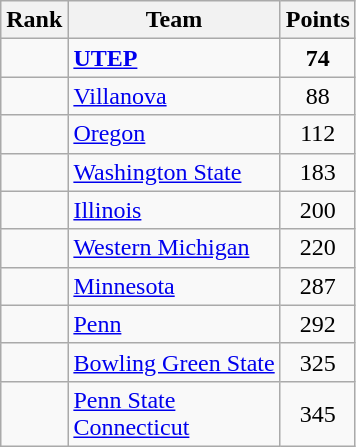<table class="wikitable sortable" style="text-align:center">
<tr>
<th>Rank</th>
<th>Team</th>
<th>Points</th>
</tr>
<tr>
<td></td>
<td align=left><strong><a href='#'>UTEP</a></strong></td>
<td><strong>74</strong></td>
</tr>
<tr>
<td></td>
<td align=left><a href='#'>Villanova</a></td>
<td>88</td>
</tr>
<tr>
<td></td>
<td align=left><a href='#'>Oregon</a></td>
<td>112</td>
</tr>
<tr>
<td></td>
<td align=left><a href='#'>Washington State</a></td>
<td>183</td>
</tr>
<tr>
<td></td>
<td align=left><a href='#'>Illinois</a></td>
<td>200</td>
</tr>
<tr>
<td></td>
<td align=left><a href='#'>Western Michigan</a></td>
<td>220</td>
</tr>
<tr>
<td></td>
<td align=left><a href='#'>Minnesota</a></td>
<td>287</td>
</tr>
<tr>
<td></td>
<td align=left><a href='#'>Penn</a></td>
<td>292</td>
</tr>
<tr>
<td></td>
<td align=left><a href='#'>Bowling Green State</a></td>
<td>325</td>
</tr>
<tr>
<td></td>
<td align=left><a href='#'>Penn State</a><br><a href='#'>Connecticut</a></td>
<td>345</td>
</tr>
</table>
